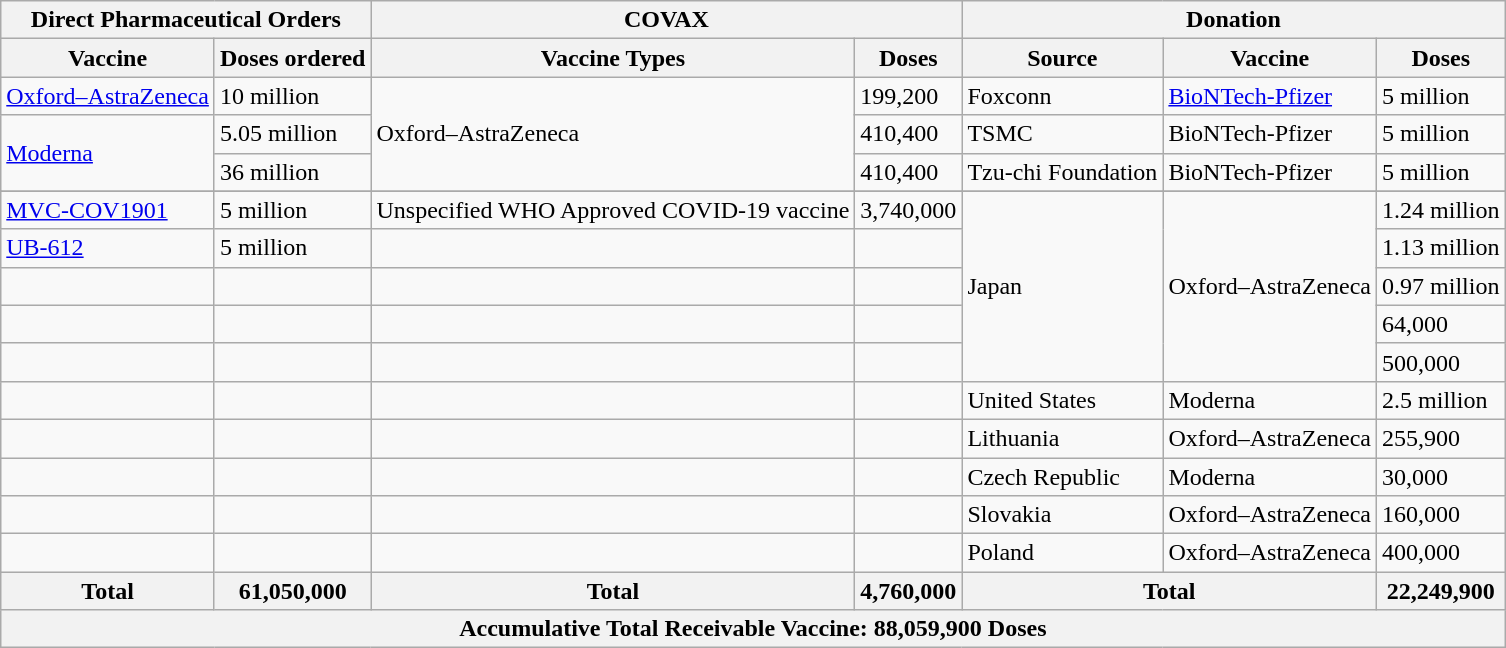<table class="wikitable">
<tr>
<th colspan="2">Direct Pharmaceutical Orders</th>
<th colspan="2">COVAX</th>
<th colspan="3">Donation</th>
</tr>
<tr>
<th>Vaccine</th>
<th>Doses ordered</th>
<th>Vaccine Types</th>
<th>Doses</th>
<th>Source</th>
<th>Vaccine</th>
<th>Doses</th>
</tr>
<tr>
<td><a href='#'>Oxford–AstraZeneca</a></td>
<td>10 million</td>
<td rowspan="3">Oxford–AstraZeneca</td>
<td>199,200</td>
<td>Foxconn</td>
<td><a href='#'>BioNTech-Pfizer</a></td>
<td>5 million</td>
</tr>
<tr>
<td rowspan="2"><a href='#'>Moderna</a></td>
<td>5.05 million</td>
<td>410,400</td>
<td>TSMC</td>
<td>BioNTech-Pfizer</td>
<td>5 million</td>
</tr>
<tr>
<td>36 million</td>
<td>410,400</td>
<td>Tzu-chi Foundation</td>
<td>BioNTech-Pfizer</td>
<td>5 million</td>
</tr>
<tr>
</tr>
<tr>
<td><a href='#'>MVC-COV1901</a></td>
<td>5 million</td>
<td>Unspecified WHO Approved COVID-19 vaccine</td>
<td>3,740,000</td>
<td rowspan="5">Japan</td>
<td rowspan="5">Oxford–AstraZeneca</td>
<td>1.24 million</td>
</tr>
<tr>
<td><a href='#'>UB-612</a></td>
<td>5 million</td>
<td></td>
<td></td>
<td>1.13 million</td>
</tr>
<tr>
<td></td>
<td></td>
<td></td>
<td></td>
<td>0.97 million</td>
</tr>
<tr>
<td></td>
<td></td>
<td></td>
<td></td>
<td>64,000</td>
</tr>
<tr>
<td></td>
<td></td>
<td></td>
<td></td>
<td>500,000</td>
</tr>
<tr>
<td></td>
<td></td>
<td></td>
<td></td>
<td>United States</td>
<td>Moderna</td>
<td>2.5 million</td>
</tr>
<tr>
<td></td>
<td></td>
<td></td>
<td></td>
<td>Lithuania</td>
<td>Oxford–AstraZeneca</td>
<td>255,900</td>
</tr>
<tr>
<td></td>
<td></td>
<td></td>
<td></td>
<td>Czech Republic</td>
<td>Moderna</td>
<td>30,000</td>
</tr>
<tr |>
<td></td>
<td></td>
<td></td>
<td></td>
<td>Slovakia</td>
<td>Oxford–AstraZeneca</td>
<td>160,000</td>
</tr>
<tr>
<td></td>
<td></td>
<td></td>
<td></td>
<td>Poland</td>
<td>Oxford–AstraZeneca</td>
<td>400,000</td>
</tr>
<tr>
<th>Total</th>
<th>61,050,000</th>
<th>Total</th>
<th>4,760,000</th>
<th colspan="2">Total</th>
<th>22,249,900</th>
</tr>
<tr>
<th colspan="7">Accumulative Total Receivable Vaccine: 88,059,900 Doses</th>
</tr>
</table>
